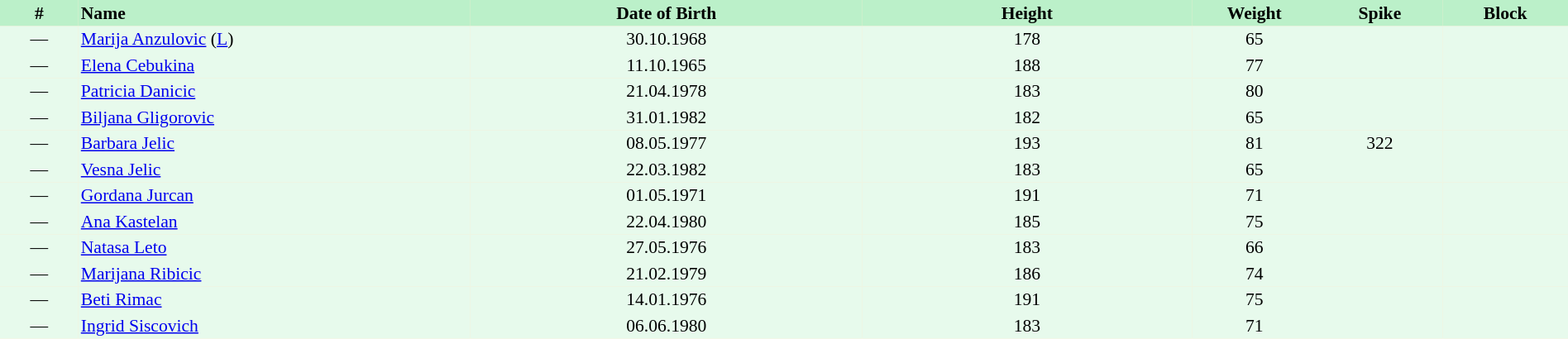<table border=0 cellpadding=2 cellspacing=0  |- bgcolor=#FFECCE style="text-align:center; font-size:90%;" width=100%>
<tr bgcolor=#BBF0C9>
<th width=5%>#</th>
<th width=25% align=left>Name</th>
<th width=25%>Date of Birth</th>
<th width=21%>Height</th>
<th width=8%>Weight</th>
<th width=8%>Spike</th>
<th width=8%>Block</th>
</tr>
<tr bgcolor=#E7FAEC>
<td>—</td>
<td align=left><a href='#'>Marija Anzulovic</a> (<a href='#'>L</a>)</td>
<td>30.10.1968</td>
<td>178</td>
<td>65</td>
<td></td>
<td></td>
</tr>
<tr bgcolor=#E7FAEC>
<td>—</td>
<td align=left><a href='#'>Elena Cebukina</a></td>
<td>11.10.1965</td>
<td>188</td>
<td>77</td>
<td></td>
<td></td>
</tr>
<tr bgcolor=#E7FAEC>
<td>—</td>
<td align=left><a href='#'>Patricia Danicic</a></td>
<td>21.04.1978</td>
<td>183</td>
<td>80</td>
<td></td>
<td></td>
</tr>
<tr bgcolor=#E7FAEC>
<td>—</td>
<td align=left><a href='#'>Biljana Gligorovic</a></td>
<td>31.01.1982</td>
<td>182</td>
<td>65</td>
<td></td>
<td></td>
</tr>
<tr bgcolor=#E7FAEC>
<td>—</td>
<td align=left><a href='#'>Barbara Jelic</a></td>
<td>08.05.1977</td>
<td>193</td>
<td>81</td>
<td>322</td>
<td></td>
</tr>
<tr bgcolor=#E7FAEC>
<td>—</td>
<td align=left><a href='#'>Vesna Jelic</a></td>
<td>22.03.1982</td>
<td>183</td>
<td>65</td>
<td></td>
<td></td>
</tr>
<tr bgcolor=#E7FAEC>
<td>—</td>
<td align=left><a href='#'>Gordana Jurcan</a></td>
<td>01.05.1971</td>
<td>191</td>
<td>71</td>
<td></td>
<td></td>
</tr>
<tr bgcolor=#E7FAEC>
<td>—</td>
<td align=left><a href='#'>Ana Kastelan</a></td>
<td>22.04.1980</td>
<td>185</td>
<td>75</td>
<td></td>
<td></td>
</tr>
<tr bgcolor=#E7FAEC>
<td>—</td>
<td align=left><a href='#'>Natasa Leto</a></td>
<td>27.05.1976</td>
<td>183</td>
<td>66</td>
<td></td>
<td></td>
</tr>
<tr bgcolor=#E7FAEC>
<td>—</td>
<td align=left><a href='#'>Marijana Ribicic</a></td>
<td>21.02.1979</td>
<td>186</td>
<td>74</td>
<td></td>
<td></td>
</tr>
<tr bgcolor=#E7FAEC>
<td>—</td>
<td align=left><a href='#'>Beti Rimac</a></td>
<td>14.01.1976</td>
<td>191</td>
<td>75</td>
<td></td>
<td></td>
</tr>
<tr bgcolor=#E7FAEC>
<td>—</td>
<td align=left><a href='#'>Ingrid Siscovich</a></td>
<td>06.06.1980</td>
<td>183</td>
<td>71</td>
<td></td>
<td></td>
</tr>
</table>
